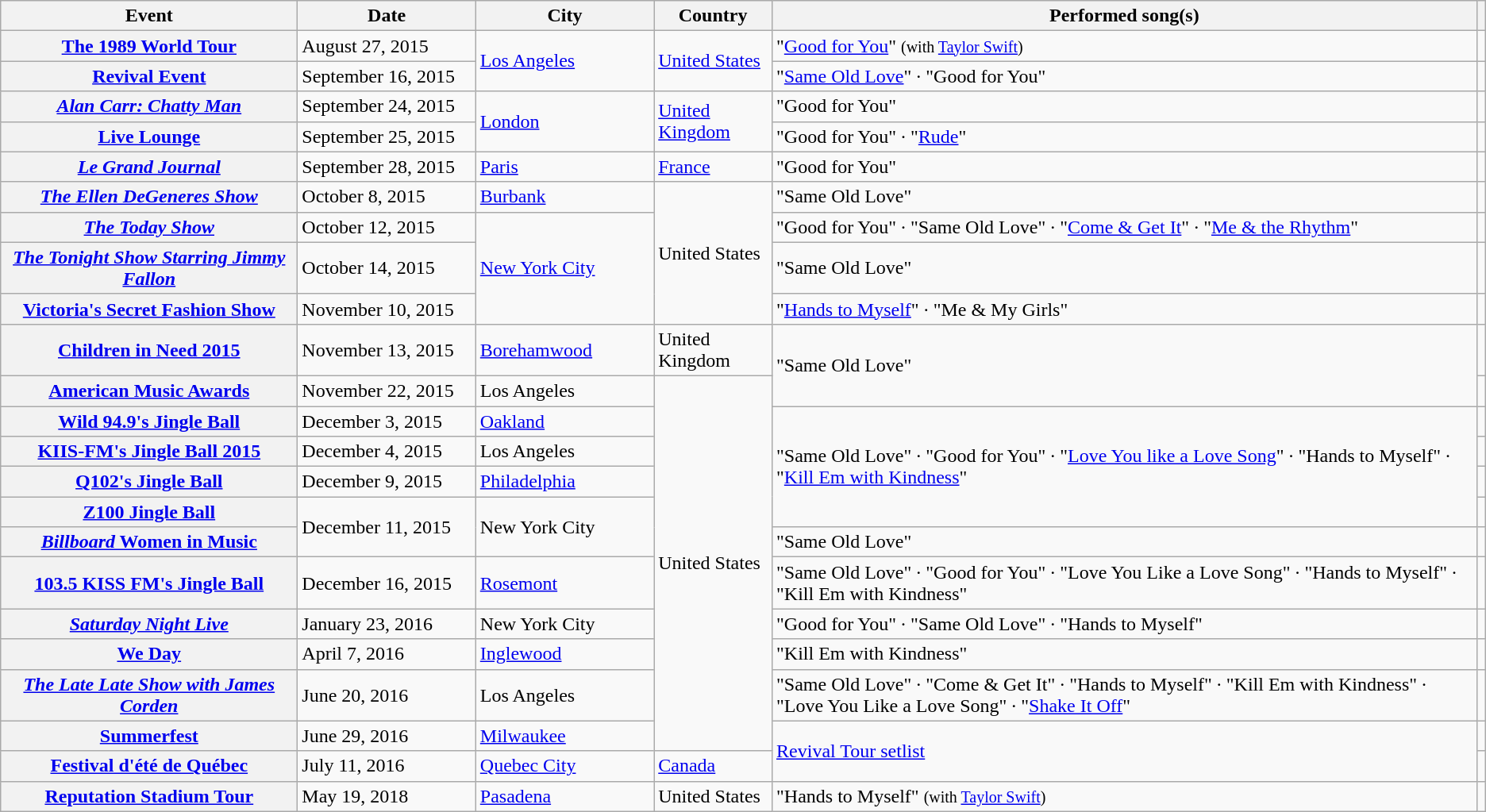<table class="wikitable sortable plainrowheaders">
<tr>
<th style="width:20%;">Event</th>
<th style="width:12%;">Date</th>
<th style="width:12%;">City</th>
<th>Country</th>
<th>Performed song(s)</th>
<th scope="col" class=""></th>
</tr>
<tr>
<th scope="row"><a href='#'>The 1989 World Tour</a></th>
<td>August 27, 2015</td>
<td rowspan="2"><a href='#'>Los Angeles</a></td>
<td rowspan="2"><a href='#'>United States</a></td>
<td>"<a href='#'>Good for You</a>" <small>(with <a href='#'>Taylor Swift</a>)</small></td>
<td style="text-align:center;"></td>
</tr>
<tr>
<th scope="row"><a href='#'>Revival Event</a></th>
<td>September 16, 2015</td>
<td>"<a href='#'>Same Old Love</a>" · "Good for You"</td>
<td style="text-align:center;"></td>
</tr>
<tr>
<th scope="row"><em><a href='#'>Alan Carr: Chatty Man</a></em></th>
<td>September 24, 2015</td>
<td rowspan="2"><a href='#'>London</a></td>
<td rowspan="2"><a href='#'>United Kingdom</a></td>
<td>"Good for You"</td>
<td style="text-align:center;"></td>
</tr>
<tr>
<th scope="row"><a href='#'>Live Lounge</a></th>
<td>September 25, 2015</td>
<td>"Good for You" · "<a href='#'>Rude</a>"</td>
<td style="text-align:center;"></td>
</tr>
<tr>
<th scope="row"><em><a href='#'>Le Grand Journal</a></em></th>
<td>September 28, 2015</td>
<td><a href='#'>Paris</a></td>
<td><a href='#'>France</a></td>
<td>"Good for You"</td>
<td style="text-align:center;"></td>
</tr>
<tr>
<th scope="row"><em><a href='#'>The Ellen DeGeneres Show</a></em></th>
<td>October 8, 2015</td>
<td><a href='#'>Burbank</a></td>
<td rowspan="4">United States</td>
<td>"Same Old Love"</td>
<td style="text-align:center;"></td>
</tr>
<tr>
<th scope="row"><em><a href='#'>The Today Show</a></em></th>
<td>October 12, 2015</td>
<td rowspan="3"><a href='#'>New York City</a></td>
<td>"Good for You" · "Same Old Love" · "<a href='#'>Come & Get It</a>" · "<a href='#'>Me & the Rhythm</a>"</td>
<td style="text-align:center;"></td>
</tr>
<tr>
<th scope="row"><em><a href='#'>The Tonight Show Starring Jimmy Fallon</a></em></th>
<td>October 14, 2015</td>
<td>"Same Old Love"</td>
<td style="text-align:center;"></td>
</tr>
<tr>
<th scope="row"><a href='#'>Victoria's Secret Fashion Show</a></th>
<td>November 10, 2015</td>
<td>"<a href='#'>Hands to Myself</a>" · "Me & My Girls"</td>
<td style="text-align:center;"></td>
</tr>
<tr>
<th scope="row"><a href='#'>Children in Need 2015</a></th>
<td>November 13, 2015</td>
<td><a href='#'>Borehamwood</a></td>
<td>United Kingdom</td>
<td rowspan="2">"Same Old Love"</td>
<td style="text-align:center;"></td>
</tr>
<tr>
<th scope="row"><a href='#'>American Music Awards</a></th>
<td>November 22, 2015</td>
<td>Los Angeles</td>
<td rowspan="11">United States</td>
<td style="text-align:center;"></td>
</tr>
<tr>
<th scope="row"><a href='#'>Wild 94.9's Jingle Ball</a></th>
<td>December 3, 2015</td>
<td><a href='#'>Oakland</a></td>
<td rowspan="4">"Same Old Love" · "Good for You" · "<a href='#'>Love You like a Love Song</a>" · "Hands to Myself" · "<a href='#'>Kill Em with Kindness</a>"</td>
<td style="text-align:center;"></td>
</tr>
<tr>
<th scope="row"><a href='#'>KIIS-FM's Jingle Ball 2015</a></th>
<td>December 4, 2015</td>
<td>Los Angeles</td>
<td style="text-align:center;"></td>
</tr>
<tr>
<th scope="row"><a href='#'>Q102's Jingle Ball</a></th>
<td>December 9, 2015</td>
<td><a href='#'>Philadelphia</a></td>
<td style="text-align:center;"></td>
</tr>
<tr>
<th scope="row"><a href='#'>Z100 Jingle Ball</a></th>
<td rowspan="2">December 11, 2015</td>
<td rowspan="2">New York City</td>
<td style="text-align:center;"></td>
</tr>
<tr>
<th scope="row"><a href='#'><em>Billboard</em> Women in Music</a></th>
<td>"Same Old Love"</td>
<td style="text-align:center;"></td>
</tr>
<tr>
<th scope="row"><a href='#'>103.5 KISS FM's Jingle Ball</a></th>
<td>December 16, 2015</td>
<td><a href='#'>Rosemont</a></td>
<td>"Same Old Love" · "Good for You" · "Love You Like a Love Song" · "Hands to Myself" · "Kill Em with Kindness"</td>
<td style="text-align:center;"></td>
</tr>
<tr>
<th scope="row"><em><a href='#'>Saturday Night Live</a></em></th>
<td>January 23, 2016</td>
<td>New York City</td>
<td>"Good for You" · "Same Old Love" · "Hands to Myself"</td>
<td style="text-align:center;"></td>
</tr>
<tr>
<th scope="row"><a href='#'>We Day</a></th>
<td>April 7, 2016</td>
<td><a href='#'>Inglewood</a></td>
<td>"Kill Em with Kindness"</td>
</tr>
<tr>
<th scope="row"><em><a href='#'>The Late Late Show with James Corden</a></em></th>
<td>June 20, 2016</td>
<td>Los Angeles</td>
<td>"Same Old Love" · "Come & Get It" · "Hands to Myself" · "Kill Em with Kindness" · "Love You Like a Love Song" · "<a href='#'>Shake It Off</a>"</td>
<td style="text-align:center;"></td>
</tr>
<tr>
<th scope="row"><a href='#'>Summerfest</a></th>
<td>June 29, 2016</td>
<td><a href='#'>Milwaukee</a></td>
<td rowspan="2"><a href='#'>Revival Tour setlist</a></td>
<td style="text-align:center;"></td>
</tr>
<tr>
<th scope="row"><a href='#'>Festival d'été de Québec</a></th>
<td>July 11, 2016</td>
<td><a href='#'>Quebec City</a></td>
<td><a href='#'>Canada</a></td>
<td style="text-align:center;"></td>
</tr>
<tr>
<th scope="row"><a href='#'>Reputation Stadium Tour</a></th>
<td>May 19, 2018</td>
<td><a href='#'>Pasadena</a></td>
<td>United States</td>
<td>"Hands to Myself" <small>(with <a href='#'>Taylor Swift</a>)</small></td>
<td style="text-align:center;"></td>
</tr>
</table>
